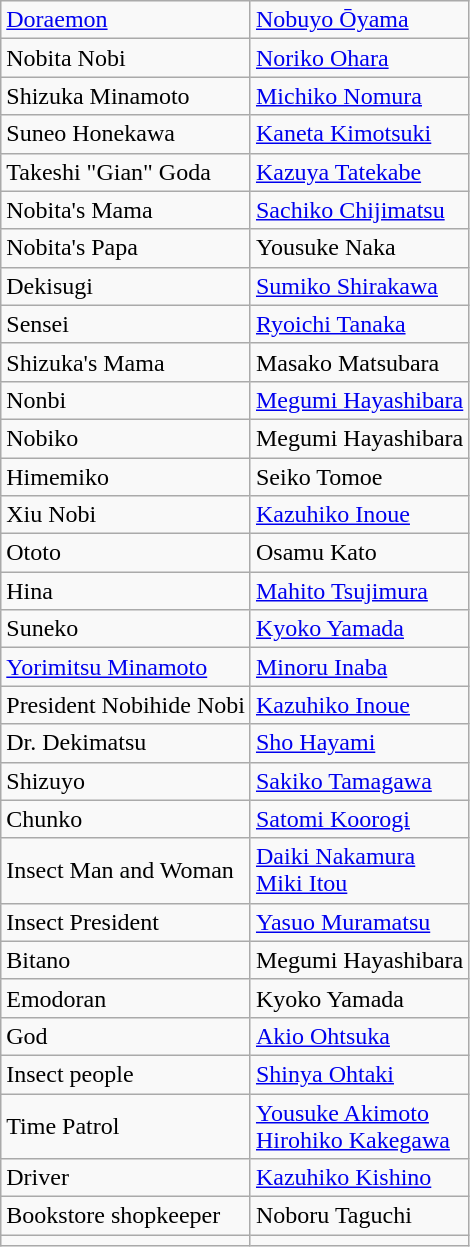<table class="wikitable">
<tr>
<td><a href='#'>Doraemon</a></td>
<td><a href='#'>Nobuyo Ōyama</a></td>
</tr>
<tr>
<td>Nobita Nobi</td>
<td><a href='#'>Noriko Ohara</a></td>
</tr>
<tr>
<td>Shizuka Minamoto</td>
<td><a href='#'>Michiko Nomura</a></td>
</tr>
<tr>
<td>Suneo Honekawa</td>
<td><a href='#'>Kaneta Kimotsuki</a></td>
</tr>
<tr>
<td>Takeshi "Gian" Goda</td>
<td><a href='#'>Kazuya Tatekabe</a></td>
</tr>
<tr>
<td>Nobita's Mama</td>
<td><a href='#'>Sachiko Chijimatsu</a></td>
</tr>
<tr>
<td>Nobita's Papa</td>
<td>Yousuke Naka</td>
</tr>
<tr>
<td>Dekisugi</td>
<td><a href='#'>Sumiko Shirakawa</a></td>
</tr>
<tr>
<td>Sensei</td>
<td><a href='#'>Ryoichi Tanaka</a></td>
</tr>
<tr>
<td>Shizuka's Mama</td>
<td>Masako Matsubara</td>
</tr>
<tr>
<td>Nonbi</td>
<td><a href='#'>Megumi Hayashibara</a></td>
</tr>
<tr>
<td>Nobiko</td>
<td>Megumi Hayashibara</td>
</tr>
<tr>
<td>Himemiko</td>
<td>Seiko Tomoe</td>
</tr>
<tr>
<td>Xiu Nobi</td>
<td><a href='#'>Kazuhiko Inoue</a></td>
</tr>
<tr>
<td>Ototo</td>
<td>Osamu Kato</td>
</tr>
<tr>
<td>Hina</td>
<td><a href='#'>Mahito Tsujimura</a></td>
</tr>
<tr>
<td>Suneko</td>
<td><a href='#'>Kyoko Yamada</a></td>
</tr>
<tr>
<td><a href='#'>Yorimitsu Minamoto</a></td>
<td><a href='#'>Minoru Inaba</a></td>
</tr>
<tr>
<td>President Nobihide Nobi</td>
<td><a href='#'>Kazuhiko Inoue</a></td>
</tr>
<tr>
<td>Dr. Dekimatsu</td>
<td><a href='#'>Sho Hayami</a></td>
</tr>
<tr>
<td>Shizuyo</td>
<td><a href='#'>Sakiko Tamagawa</a></td>
</tr>
<tr>
<td>Chunko</td>
<td><a href='#'>Satomi Koorogi</a></td>
</tr>
<tr>
<td>Insect Man and Woman</td>
<td><a href='#'>Daiki Nakamura</a><br><a href='#'>Miki Itou</a></td>
</tr>
<tr>
<td>Insect President</td>
<td><a href='#'>Yasuo Muramatsu</a></td>
</tr>
<tr>
<td>Bitano</td>
<td>Megumi Hayashibara</td>
</tr>
<tr>
<td>Emodoran</td>
<td>Kyoko Yamada</td>
</tr>
<tr>
<td>God</td>
<td><a href='#'>Akio Ohtsuka</a></td>
</tr>
<tr>
<td>Insect people</td>
<td><a href='#'>Shinya Ohtaki</a></td>
</tr>
<tr>
<td>Time Patrol</td>
<td><a href='#'>Yousuke Akimoto</a><br><a href='#'>Hirohiko Kakegawa</a></td>
</tr>
<tr>
<td>Driver</td>
<td><a href='#'>Kazuhiko Kishino</a></td>
</tr>
<tr>
<td>Bookstore shopkeeper</td>
<td>Noboru Taguchi</td>
</tr>
<tr>
<td></td>
<td></td>
</tr>
</table>
